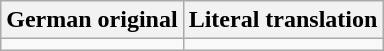<table class="wikitable">
<tr>
<th>German original</th>
<th>Literal translation</th>
</tr>
<tr style="vertical-align:top; white-space:nowrap;">
<td></td>
<td></td>
</tr>
</table>
